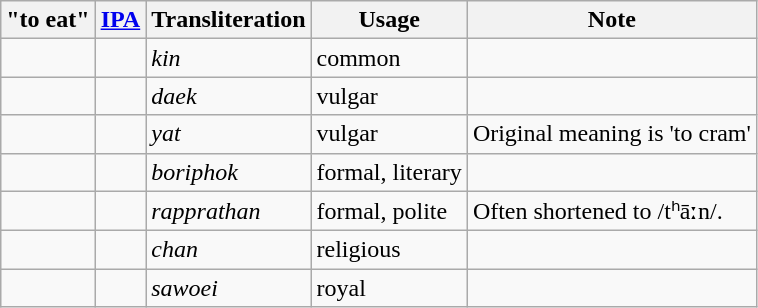<table class="wikitable">
<tr>
<th>"to eat"</th>
<th><a href='#'>IPA</a></th>
<th>Transliteration</th>
<th>Usage</th>
<th>Note</th>
</tr>
<tr>
<td></td>
<td></td>
<td><em>kin</em></td>
<td>common</td>
<td></td>
</tr>
<tr>
<td></td>
<td></td>
<td><em>daek</em></td>
<td>vulgar</td>
<td></td>
</tr>
<tr>
<td></td>
<td></td>
<td><em>yat</em></td>
<td>vulgar</td>
<td>Original meaning is 'to cram'</td>
</tr>
<tr>
<td></td>
<td></td>
<td><em>boriphok</em></td>
<td>formal, literary</td>
<td></td>
</tr>
<tr>
<td></td>
<td></td>
<td><em>rapprathan</em></td>
<td>formal, polite</td>
<td>Often shortened to  /tʰāːn/.</td>
</tr>
<tr>
<td></td>
<td></td>
<td><em>chan</em></td>
<td>religious</td>
<td></td>
</tr>
<tr>
<td></td>
<td></td>
<td><em>sawoei</em></td>
<td>royal</td>
<td></td>
</tr>
</table>
